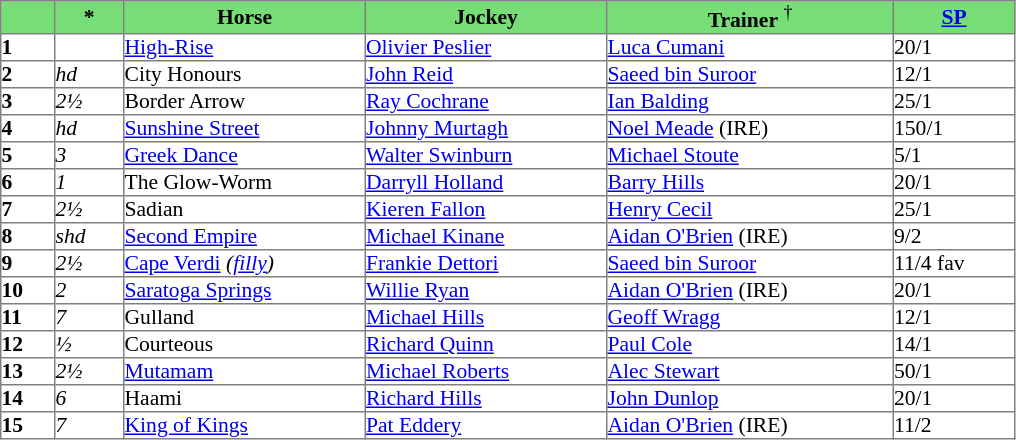<table border="1" cellpadding="0" style="border-collapse: collapse; font-size:90%">
<tr bgcolor="#77dd77" align="center">
<td width="35px"></td>
<td width="45px"><strong>*</strong></td>
<td width="160px"><strong>Horse</strong></td>
<td width="160px"><strong>Jockey</strong></td>
<td width="190px"><strong>Trainer</strong> <sup>†</sup></td>
<td width="80px"><strong><a href='#'>SP</a></strong></td>
</tr>
<tr>
<td><strong>1</strong></td>
<td></td>
<td><a href='#'>High-Rise</a></td>
<td><a href='#'>Olivier Peslier</a></td>
<td><a href='#'>Luca Cumani</a></td>
<td>20/1</td>
</tr>
<tr>
<td><strong>2</strong></td>
<td><em>hd</em></td>
<td>City Honours</td>
<td><a href='#'>John Reid</a></td>
<td><a href='#'>Saeed bin Suroor</a></td>
<td>12/1</td>
</tr>
<tr>
<td><strong>3</strong></td>
<td><em>2½</em></td>
<td>Border Arrow</td>
<td><a href='#'>Ray Cochrane</a></td>
<td><a href='#'>Ian Balding</a></td>
<td>25/1</td>
</tr>
<tr>
<td><strong>4</strong></td>
<td><em>hd</em></td>
<td><a href='#'>Sunshine Street</a></td>
<td><a href='#'>Johnny Murtagh</a></td>
<td><a href='#'>Noel Meade</a> (IRE)</td>
<td>150/1</td>
</tr>
<tr>
<td><strong>5</strong></td>
<td><em>3</em></td>
<td><a href='#'>Greek Dance</a></td>
<td><a href='#'>Walter Swinburn</a></td>
<td><a href='#'>Michael Stoute</a></td>
<td>5/1</td>
</tr>
<tr>
<td><strong>6</strong></td>
<td><em>1</em></td>
<td>The Glow-Worm</td>
<td><a href='#'>Darryll Holland</a></td>
<td><a href='#'>Barry Hills</a></td>
<td>20/1</td>
</tr>
<tr>
<td><strong>7</strong></td>
<td><em>2½</em></td>
<td>Sadian</td>
<td><a href='#'>Kieren Fallon</a></td>
<td><a href='#'>Henry Cecil</a></td>
<td>25/1</td>
</tr>
<tr>
<td><strong>8</strong></td>
<td><em>shd</em></td>
<td><a href='#'>Second Empire</a></td>
<td><a href='#'>Michael Kinane</a></td>
<td><a href='#'>Aidan O'Brien</a> (IRE)</td>
<td>9/2</td>
</tr>
<tr>
<td><strong>9</strong></td>
<td><em>2½</em></td>
<td><a href='#'>Cape Verdi</a> <em>(<a href='#'>filly</a>)</em></td>
<td><a href='#'>Frankie Dettori</a></td>
<td><a href='#'>Saeed bin Suroor</a></td>
<td>11/4 fav</td>
</tr>
<tr>
<td><strong>10</strong></td>
<td><em>2</em></td>
<td><a href='#'>Saratoga Springs</a></td>
<td><a href='#'>Willie Ryan</a></td>
<td><a href='#'>Aidan O'Brien</a> (IRE)</td>
<td>20/1</td>
</tr>
<tr>
<td><strong>11</strong></td>
<td><em>7</em></td>
<td>Gulland</td>
<td><a href='#'>Michael Hills</a></td>
<td><a href='#'>Geoff Wragg</a></td>
<td>12/1</td>
</tr>
<tr>
<td><strong>12</strong></td>
<td><em>½</em></td>
<td>Courteous</td>
<td><a href='#'>Richard Quinn</a></td>
<td><a href='#'>Paul Cole</a></td>
<td>14/1</td>
</tr>
<tr>
<td><strong>13</strong></td>
<td><em>2½</em></td>
<td><a href='#'>Mutamam</a></td>
<td><a href='#'>Michael Roberts</a></td>
<td><a href='#'>Alec Stewart</a></td>
<td>50/1</td>
</tr>
<tr>
<td><strong>14</strong></td>
<td><em>6</em></td>
<td>Haami</td>
<td><a href='#'>Richard Hills</a></td>
<td><a href='#'>John Dunlop</a></td>
<td>20/1</td>
</tr>
<tr>
<td><strong>15</strong></td>
<td><em>7</em></td>
<td><a href='#'>King of Kings</a></td>
<td><a href='#'>Pat Eddery</a></td>
<td><a href='#'>Aidan O'Brien</a> (IRE)</td>
<td>11/2</td>
</tr>
</table>
